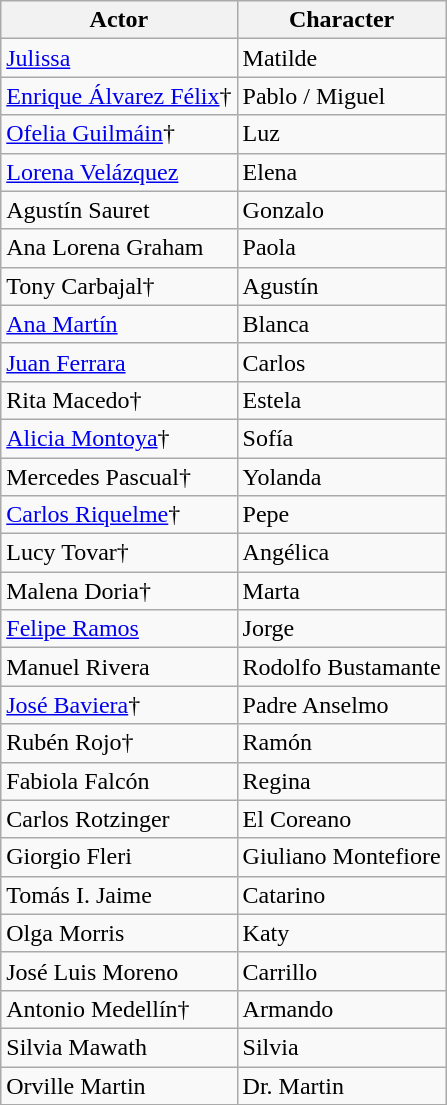<table class="wikitable">
<tr>
<th>Actor</th>
<th>Character</th>
</tr>
<tr>
<td><a href='#'>Julissa</a></td>
<td>Matilde</td>
</tr>
<tr>
<td><a href='#'>Enrique Álvarez Félix</a>†</td>
<td>Pablo / Miguel</td>
</tr>
<tr>
<td><a href='#'>Ofelia Guilmáin</a>†</td>
<td>Luz</td>
</tr>
<tr>
<td><a href='#'>Lorena Velázquez</a></td>
<td>Elena</td>
</tr>
<tr>
<td>Agustín Sauret</td>
<td>Gonzalo</td>
</tr>
<tr>
<td>Ana Lorena Graham</td>
<td>Paola</td>
</tr>
<tr>
<td>Tony Carbajal†</td>
<td>Agustín</td>
</tr>
<tr>
<td><a href='#'>Ana Martín</a></td>
<td>Blanca</td>
</tr>
<tr>
<td><a href='#'>Juan Ferrara</a></td>
<td>Carlos</td>
</tr>
<tr>
<td>Rita Macedo†</td>
<td>Estela</td>
</tr>
<tr>
<td><a href='#'>Alicia Montoya</a>†</td>
<td>Sofía</td>
</tr>
<tr>
<td>Mercedes Pascual†</td>
<td>Yolanda</td>
</tr>
<tr>
<td><a href='#'>Carlos Riquelme</a>†</td>
<td>Pepe</td>
</tr>
<tr>
<td>Lucy Tovar†</td>
<td>Angélica</td>
</tr>
<tr>
<td>Malena Doria†</td>
<td>Marta</td>
</tr>
<tr>
<td><a href='#'>Felipe Ramos</a></td>
<td>Jorge</td>
</tr>
<tr>
<td>Manuel Rivera</td>
<td>Rodolfo Bustamante</td>
</tr>
<tr>
<td><a href='#'>José Baviera</a>†</td>
<td>Padre Anselmo</td>
</tr>
<tr>
<td>Rubén Rojo†</td>
<td>Ramón</td>
</tr>
<tr>
<td>Fabiola Falcón</td>
<td>Regina</td>
</tr>
<tr>
<td>Carlos Rotzinger</td>
<td>El Coreano</td>
</tr>
<tr>
<td>Giorgio Fleri</td>
<td>Giuliano Montefiore</td>
</tr>
<tr>
<td>Tomás I. Jaime</td>
<td>Catarino</td>
</tr>
<tr>
<td>Olga Morris</td>
<td>Katy</td>
</tr>
<tr>
<td>José Luis Moreno</td>
<td>Carrillo</td>
</tr>
<tr>
<td>Antonio Medellín†</td>
<td>Armando</td>
</tr>
<tr>
<td>Silvia Mawath</td>
<td>Silvia</td>
</tr>
<tr>
<td>Orville Martin</td>
<td>Dr. Martin</td>
</tr>
<tr>
</tr>
</table>
